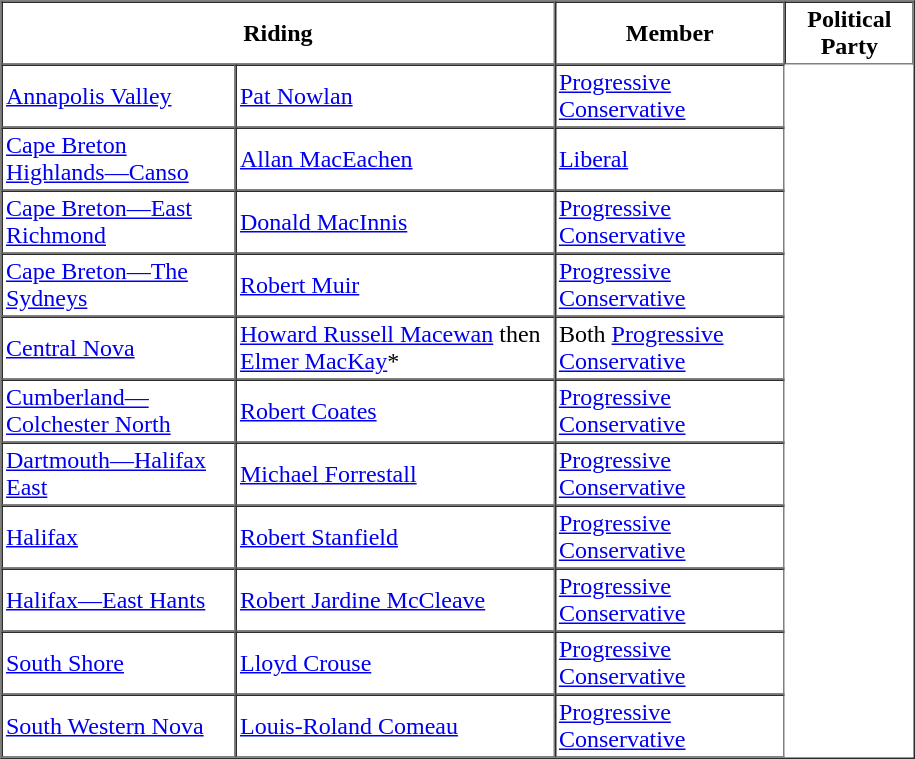<table border="1" table width="610" cellpadding="2" cellspacing="0">
<tr>
<th colspan=2>Riding</th>
<th>Member</th>
<th>Political Party</th>
</tr>
<tr>
<td><a href='#'>Annapolis Valley</a></td>
<td><a href='#'>Pat Nowlan</a></td>
<td><a href='#'>Progressive Conservative</a></td>
</tr>
<tr>
<td><a href='#'>Cape Breton Highlands—Canso</a></td>
<td><a href='#'>Allan MacEachen</a></td>
<td><a href='#'>Liberal</a></td>
</tr>
<tr>
<td><a href='#'>Cape Breton—East Richmond</a></td>
<td><a href='#'>Donald MacInnis</a></td>
<td><a href='#'>Progressive Conservative</a></td>
</tr>
<tr>
<td><a href='#'>Cape Breton—The Sydneys</a></td>
<td><a href='#'>Robert Muir</a></td>
<td><a href='#'>Progressive Conservative</a></td>
</tr>
<tr>
<td><a href='#'>Central Nova</a></td>
<td><a href='#'>Howard Russell Macewan</a> then <a href='#'>Elmer MacKay</a>*</td>
<td>Both <a href='#'>Progressive Conservative</a></td>
</tr>
<tr>
<td><a href='#'>Cumberland—Colchester North</a></td>
<td><a href='#'>Robert Coates</a></td>
<td><a href='#'>Progressive Conservative</a></td>
</tr>
<tr>
<td><a href='#'>Dartmouth—Halifax East</a></td>
<td><a href='#'>Michael Forrestall</a></td>
<td><a href='#'>Progressive Conservative</a></td>
</tr>
<tr>
<td><a href='#'>Halifax</a></td>
<td><a href='#'>Robert Stanfield</a></td>
<td><a href='#'>Progressive Conservative</a></td>
</tr>
<tr>
<td><a href='#'>Halifax—East Hants</a></td>
<td><a href='#'>Robert Jardine McCleave</a></td>
<td><a href='#'>Progressive Conservative</a></td>
</tr>
<tr>
<td><a href='#'>South Shore</a></td>
<td><a href='#'>Lloyd Crouse</a></td>
<td><a href='#'>Progressive Conservative</a></td>
</tr>
<tr>
<td><a href='#'>South Western Nova</a></td>
<td><a href='#'>Louis-Roland Comeau</a></td>
<td><a href='#'>Progressive Conservative</a></td>
</tr>
</table>
